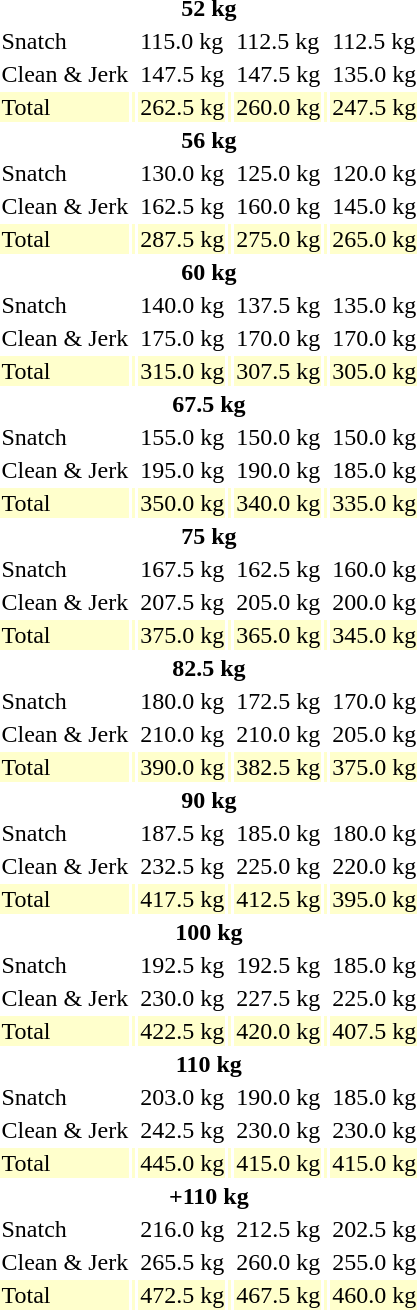<table>
<tr>
<th colspan=7>52 kg</th>
</tr>
<tr>
<td>Snatch</td>
<td></td>
<td>115.0 kg</td>
<td></td>
<td>112.5 kg</td>
<td></td>
<td>112.5 kg</td>
</tr>
<tr>
<td>Clean & Jerk</td>
<td></td>
<td>147.5 kg</td>
<td></td>
<td>147.5 kg</td>
<td></td>
<td>135.0 kg</td>
</tr>
<tr bgcolor=#ffffcc>
<td>Total</td>
<td></td>
<td>262.5 kg</td>
<td></td>
<td>260.0 kg</td>
<td></td>
<td>247.5 kg</td>
</tr>
<tr>
<th colspan=7>56 kg</th>
</tr>
<tr>
<td>Snatch</td>
<td></td>
<td>130.0 kg</td>
<td></td>
<td>125.0 kg</td>
<td></td>
<td>120.0 kg</td>
</tr>
<tr>
<td>Clean & Jerk</td>
<td></td>
<td>162.5 kg</td>
<td></td>
<td>160.0 kg</td>
<td></td>
<td>145.0 kg</td>
</tr>
<tr bgcolor=#ffffcc>
<td>Total</td>
<td></td>
<td>287.5 kg</td>
<td></td>
<td>275.0 kg</td>
<td></td>
<td>265.0 kg</td>
</tr>
<tr>
<th colspan=7>60 kg</th>
</tr>
<tr>
<td>Snatch</td>
<td></td>
<td>140.0 kg</td>
<td></td>
<td>137.5 kg</td>
<td></td>
<td>135.0 kg</td>
</tr>
<tr>
<td>Clean & Jerk</td>
<td></td>
<td>175.0 kg</td>
<td></td>
<td>170.0 kg</td>
<td></td>
<td>170.0 kg</td>
</tr>
<tr bgcolor=#ffffcc>
<td>Total</td>
<td></td>
<td>315.0 kg</td>
<td></td>
<td>307.5 kg</td>
<td></td>
<td>305.0 kg</td>
</tr>
<tr>
<th colspan=7>67.5 kg</th>
</tr>
<tr>
<td>Snatch</td>
<td></td>
<td>155.0 kg</td>
<td></td>
<td>150.0 kg</td>
<td></td>
<td>150.0 kg</td>
</tr>
<tr>
<td>Clean & Jerk</td>
<td></td>
<td>195.0 kg</td>
<td></td>
<td>190.0 kg</td>
<td></td>
<td>185.0 kg</td>
</tr>
<tr bgcolor=#ffffcc>
<td>Total</td>
<td></td>
<td>350.0 kg</td>
<td></td>
<td>340.0 kg</td>
<td></td>
<td>335.0 kg</td>
</tr>
<tr>
<th colspan=7>75 kg</th>
</tr>
<tr>
<td>Snatch</td>
<td></td>
<td>167.5 kg</td>
<td></td>
<td>162.5 kg</td>
<td></td>
<td>160.0 kg</td>
</tr>
<tr>
<td>Clean & Jerk</td>
<td></td>
<td>207.5 kg</td>
<td></td>
<td>205.0 kg</td>
<td></td>
<td>200.0 kg</td>
</tr>
<tr bgcolor=#ffffcc>
<td>Total</td>
<td></td>
<td>375.0 kg</td>
<td></td>
<td>365.0 kg</td>
<td></td>
<td>345.0 kg</td>
</tr>
<tr>
<th colspan=7>82.5 kg</th>
</tr>
<tr>
<td>Snatch</td>
<td></td>
<td>180.0 kg</td>
<td></td>
<td>172.5 kg</td>
<td></td>
<td>170.0 kg</td>
</tr>
<tr>
<td>Clean & Jerk</td>
<td></td>
<td>210.0 kg</td>
<td></td>
<td>210.0 kg</td>
<td></td>
<td>205.0 kg</td>
</tr>
<tr bgcolor=#ffffcc>
<td>Total</td>
<td></td>
<td>390.0 kg</td>
<td></td>
<td>382.5 kg</td>
<td></td>
<td>375.0 kg</td>
</tr>
<tr>
<th colspan=7>90 kg</th>
</tr>
<tr>
<td>Snatch</td>
<td></td>
<td>187.5 kg</td>
<td></td>
<td>185.0 kg</td>
<td></td>
<td>180.0 kg</td>
</tr>
<tr>
<td>Clean & Jerk</td>
<td></td>
<td>232.5 kg</td>
<td></td>
<td>225.0 kg</td>
<td></td>
<td>220.0 kg</td>
</tr>
<tr bgcolor=#ffffcc>
<td>Total</td>
<td></td>
<td>417.5 kg</td>
<td></td>
<td>412.5 kg</td>
<td></td>
<td>395.0 kg</td>
</tr>
<tr>
<th colspan=7>100 kg</th>
</tr>
<tr>
<td>Snatch</td>
<td></td>
<td>192.5 kg</td>
<td></td>
<td>192.5 kg</td>
<td></td>
<td>185.0 kg</td>
</tr>
<tr>
<td>Clean & Jerk</td>
<td></td>
<td>230.0 kg</td>
<td></td>
<td>227.5 kg</td>
<td></td>
<td>225.0 kg</td>
</tr>
<tr bgcolor=#ffffcc>
<td>Total</td>
<td></td>
<td>422.5 kg</td>
<td></td>
<td>420.0 kg</td>
<td></td>
<td>407.5 kg</td>
</tr>
<tr>
<th colspan=7>110 kg</th>
</tr>
<tr>
<td>Snatch</td>
<td></td>
<td>203.0 kg<br></td>
<td></td>
<td>190.0 kg</td>
<td></td>
<td>185.0 kg</td>
</tr>
<tr>
<td>Clean & Jerk</td>
<td></td>
<td>242.5 kg</td>
<td></td>
<td>230.0 kg</td>
<td></td>
<td>230.0 kg</td>
</tr>
<tr bgcolor=#ffffcc>
<td>Total</td>
<td></td>
<td>445.0 kg</td>
<td></td>
<td>415.0 kg</td>
<td></td>
<td>415.0 kg</td>
</tr>
<tr>
<th colspan=7>+110 kg</th>
</tr>
<tr>
<td>Snatch</td>
<td></td>
<td>216.0 kg<br></td>
<td></td>
<td>212.5 kg</td>
<td></td>
<td>202.5 kg</td>
</tr>
<tr>
<td>Clean & Jerk</td>
<td></td>
<td>265.5 kg<br></td>
<td></td>
<td>260.0 kg</td>
<td></td>
<td>255.0 kg</td>
</tr>
<tr bgcolor=#ffffcc>
<td>Total</td>
<td></td>
<td>472.5 kg<br></td>
<td></td>
<td>467.5 kg</td>
<td></td>
<td>460.0 kg</td>
</tr>
</table>
